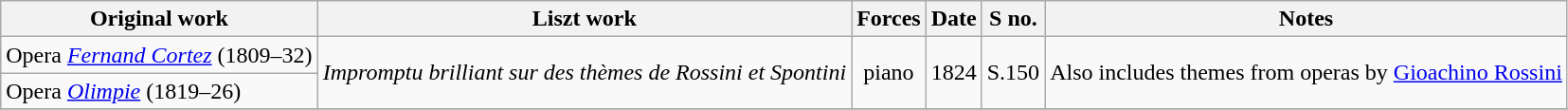<table class="wikitable">
<tr>
<th>Original work</th>
<th>Liszt work</th>
<th>Forces</th>
<th>Date</th>
<th>S no.</th>
<th>Notes</th>
</tr>
<tr>
<td>Opera <em><a href='#'>Fernand Cortez</a></em> (1809–32)</td>
<td rowspan=2><em>Impromptu brilliant sur des thèmes de Rossini et Spontini</em></td>
<td rowspan=2 style="text-align: center">piano</td>
<td rowspan=2>1824</td>
<td rowspan=2>S.150</td>
<td rowspan=2>Also includes themes from operas by <a href='#'>Gioachino Rossini</a></td>
</tr>
<tr>
<td>Opera <em><a href='#'>Olimpie</a></em> (1819–26)</td>
</tr>
<tr>
</tr>
</table>
